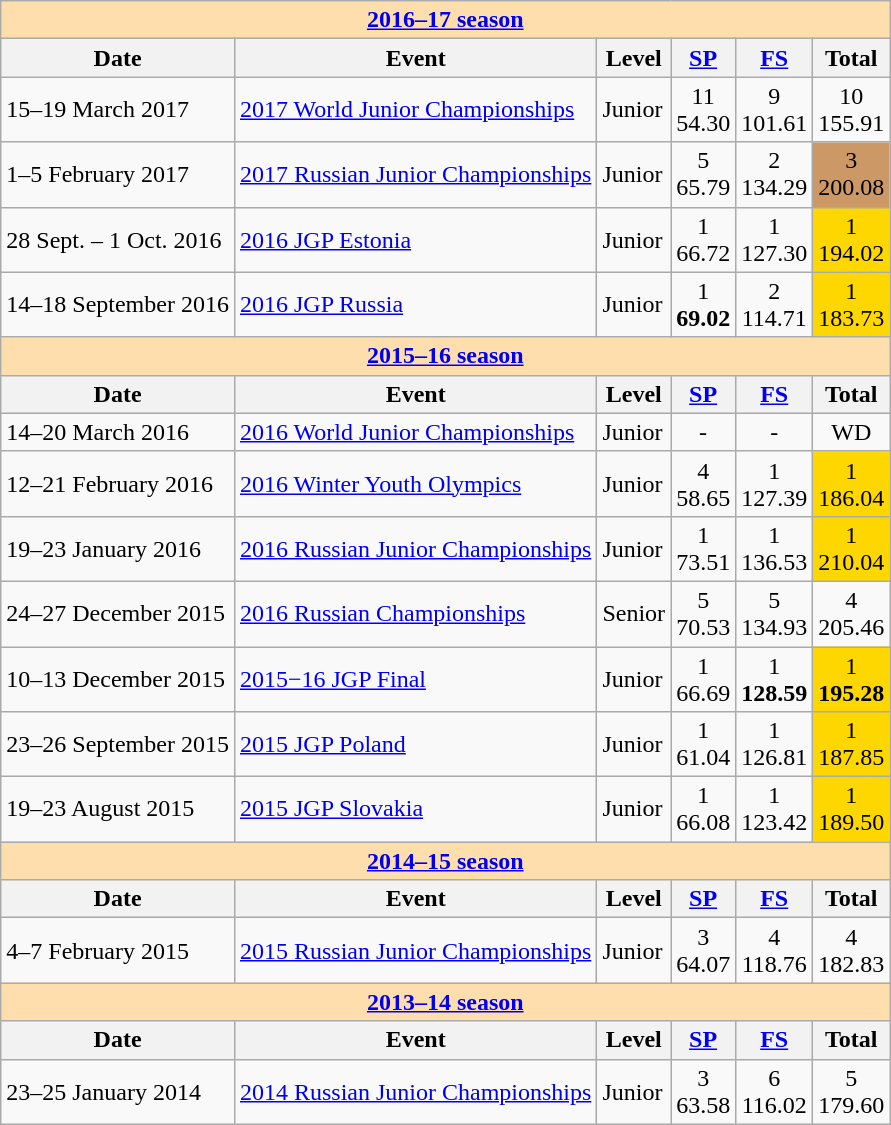<table class="wikitable">
<tr>
<td style="background-color: #ffdead; " colspan=8 align=center><a href='#'><strong>2016–17 season</strong></a></td>
</tr>
<tr>
<th>Date</th>
<th>Event</th>
<th>Level</th>
<th><a href='#'>SP</a></th>
<th><a href='#'>FS</a></th>
<th>Total</th>
</tr>
<tr>
<td>15–19 March 2017</td>
<td><a href='#'>2017 World Junior Championships</a></td>
<td>Junior</td>
<td align=center>11 <br> 54.30</td>
<td align=center>9 <br> 101.61</td>
<td align=center>10 <br> 155.91</td>
</tr>
<tr>
<td>1–5 February 2017</td>
<td><a href='#'>2017 Russian Junior Championships</a></td>
<td>Junior</td>
<td align=center>5 <br> 65.79</td>
<td align=center>2 <br> 134.29</td>
<td align="center" bgcolor="#cc9966">3 <br> 200.08</td>
</tr>
<tr>
<td>28 Sept. – 1 Oct. 2016</td>
<td><a href='#'>2016 JGP Estonia</a></td>
<td>Junior</td>
<td align=center>1 <br> 66.72</td>
<td align=center>1 <br> 127.30</td>
<td align=center bgcolor=gold>1 <br> 194.02</td>
</tr>
<tr>
<td>14–18 September 2016</td>
<td><a href='#'>2016 JGP Russia</a></td>
<td>Junior</td>
<td align=center>1 <br> <strong>69.02</strong></td>
<td align=center>2 <br> 114.71</td>
<td align=center bgcolor=gold>1 <br> 183.73</td>
</tr>
<tr>
<td style="background-color: #ffdead; " colspan=8 align=center><a href='#'><strong>2015–16 season</strong></a></td>
</tr>
<tr>
<th>Date</th>
<th>Event</th>
<th>Level</th>
<th><a href='#'>SP</a></th>
<th><a href='#'>FS</a></th>
<th>Total</th>
</tr>
<tr>
<td>14–20 March 2016</td>
<td><a href='#'>2016 World Junior Championships</a></td>
<td>Junior</td>
<td align=center>-</td>
<td align=center>-</td>
<td align=center bgcolor=>WD</td>
</tr>
<tr>
<td>12–21 February 2016</td>
<td><a href='#'>2016 Winter Youth Olympics</a></td>
<td>Junior</td>
<td align=center>4 <br> 58.65</td>
<td align=center>1 <br> 127.39</td>
<td align=center bgcolor=gold>1 <br> 186.04</td>
</tr>
<tr>
<td>19–23 January 2016</td>
<td><a href='#'>2016 Russian Junior Championships</a></td>
<td>Junior</td>
<td align=center>1 <br> 73.51</td>
<td align=center>1 <br> 136.53</td>
<td align=center bgcolor=gold>1 <br> 210.04</td>
</tr>
<tr>
<td>24–27 December 2015</td>
<td><a href='#'>2016 Russian Championships</a></td>
<td>Senior</td>
<td align=center>5 <br> 70.53</td>
<td align=center>5 <br> 134.93</td>
<td align=center>4 <br> 205.46</td>
</tr>
<tr>
<td>10–13 December 2015</td>
<td><a href='#'>2015−16 JGP Final</a></td>
<td>Junior</td>
<td align=center>1 <br> 66.69</td>
<td align=center>1 <br> <strong>128.59</strong></td>
<td align=center bgcolor=gold>1 <br> <strong>195.28</strong></td>
</tr>
<tr>
<td>23–26 September 2015</td>
<td><a href='#'>2015 JGP Poland</a></td>
<td>Junior</td>
<td align=center>1 <br> 61.04</td>
<td align=center>1 <br> 126.81</td>
<td align=center bgcolor=gold>1 <br> 187.85</td>
</tr>
<tr>
<td>19–23 August 2015</td>
<td><a href='#'>2015 JGP Slovakia</a></td>
<td>Junior</td>
<td align=center>1 <br> 66.08</td>
<td align=center>1 <br> 123.42</td>
<td align=center bgcolor=gold>1 <br> 189.50</td>
</tr>
<tr>
<td style="background-color: #ffdead; " colspan=8 align=center><a href='#'><strong>2014–15 season</strong></a></td>
</tr>
<tr>
<th>Date</th>
<th>Event</th>
<th>Level</th>
<th><a href='#'>SP</a></th>
<th><a href='#'>FS</a></th>
<th>Total</th>
</tr>
<tr>
<td>4–7 February 2015</td>
<td><a href='#'>2015 Russian Junior Championships</a></td>
<td>Junior</td>
<td align=center>3 <br> 64.07</td>
<td align=center>4 <br> 118.76</td>
<td align=center>4 <br> 182.83</td>
</tr>
<tr>
<td style="background-color: #ffdead; " colspan=8 align=center><a href='#'><strong>2013–14 season</strong></a></td>
</tr>
<tr>
<th>Date</th>
<th>Event</th>
<th>Level</th>
<th><a href='#'>SP</a></th>
<th><a href='#'>FS</a></th>
<th>Total</th>
</tr>
<tr>
<td>23–25 January 2014</td>
<td><a href='#'>2014 Russian Junior Championships</a></td>
<td>Junior</td>
<td align=center>3 <br> 63.58</td>
<td align=center>6 <br> 116.02</td>
<td align=center>5 <br> 179.60</td>
</tr>
</table>
